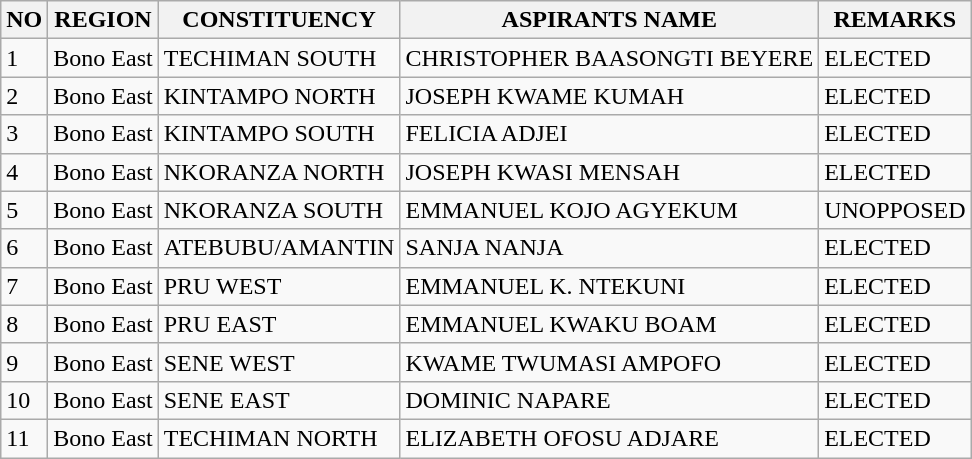<table class="wikitable">
<tr>
<th>NO</th>
<th>REGION</th>
<th>CONSTITUENCY</th>
<th>ASPIRANTS NAME</th>
<th>REMARKS</th>
</tr>
<tr>
<td>1</td>
<td>Bono East</td>
<td>TECHIMAN SOUTH</td>
<td>CHRISTOPHER BAASONGTI BEYERE</td>
<td>ELECTED</td>
</tr>
<tr>
<td>2</td>
<td>Bono East</td>
<td>KINTAMPO NORTH</td>
<td>JOSEPH KWAME KUMAH</td>
<td>ELECTED</td>
</tr>
<tr>
<td>3</td>
<td>Bono East</td>
<td>KINTAMPO SOUTH</td>
<td>FELICIA ADJEI</td>
<td>ELECTED</td>
</tr>
<tr>
<td>4</td>
<td>Bono East</td>
<td>NKORANZA NORTH</td>
<td>JOSEPH KWASI MENSAH</td>
<td>ELECTED</td>
</tr>
<tr>
<td>5</td>
<td>Bono East</td>
<td>NKORANZA SOUTH</td>
<td>EMMANUEL KOJO AGYEKUM</td>
<td>UNOPPOSED</td>
</tr>
<tr>
<td>6</td>
<td>Bono East</td>
<td>ATEBUBU/AMANTIN</td>
<td>SANJA NANJA</td>
<td>ELECTED</td>
</tr>
<tr>
<td>7</td>
<td>Bono East</td>
<td>PRU WEST</td>
<td>EMMANUEL K. NTEKUNI</td>
<td>ELECTED</td>
</tr>
<tr>
<td>8</td>
<td>Bono East</td>
<td>PRU EAST</td>
<td>EMMANUEL KWAKU BOAM</td>
<td>ELECTED</td>
</tr>
<tr>
<td>9</td>
<td>Bono East</td>
<td>SENE WEST</td>
<td>KWAME TWUMASI AMPOFO</td>
<td>ELECTED</td>
</tr>
<tr>
<td>10</td>
<td>Bono East</td>
<td>SENE EAST</td>
<td>DOMINIC NAPARE</td>
<td>ELECTED</td>
</tr>
<tr>
<td>11</td>
<td>Bono East</td>
<td>TECHIMAN NORTH</td>
<td>ELIZABETH OFOSU ADJARE</td>
<td>ELECTED</td>
</tr>
</table>
